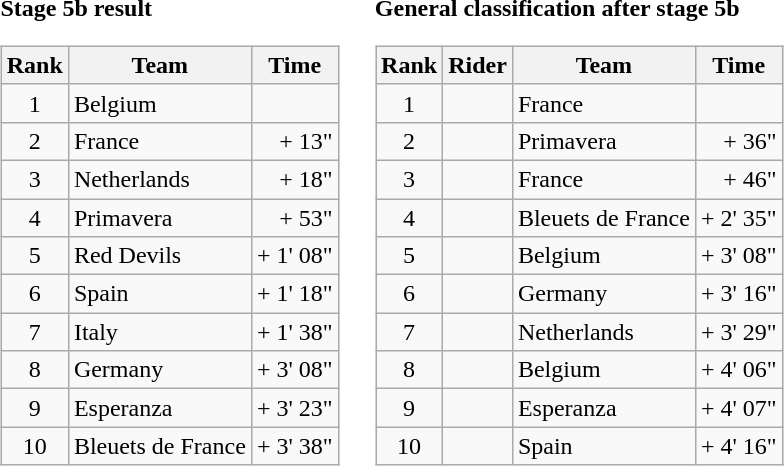<table>
<tr>
<td><strong>Stage 5b result</strong><br><table class="wikitable">
<tr>
<th scope="col">Rank</th>
<th scope="col">Team</th>
<th scope="col">Time</th>
</tr>
<tr>
<td style="text-align:center;">1</td>
<td>Belgium</td>
<td style="text-align:right;"></td>
</tr>
<tr>
<td style="text-align:center;">2</td>
<td>France</td>
<td style="text-align:right;">+ 13"</td>
</tr>
<tr>
<td style="text-align:center;">3</td>
<td>Netherlands</td>
<td style="text-align:right;">+ 18"</td>
</tr>
<tr>
<td style="text-align:center;">4</td>
<td>Primavera</td>
<td style="text-align:right;">+ 53"</td>
</tr>
<tr>
<td style="text-align:center;">5</td>
<td>Red Devils</td>
<td style="text-align:right;">+ 1' 08"</td>
</tr>
<tr>
<td style="text-align:center;">6</td>
<td>Spain</td>
<td style="text-align:right;">+ 1' 18"</td>
</tr>
<tr>
<td style="text-align:center;">7</td>
<td>Italy</td>
<td style="text-align:right;">+ 1' 38"</td>
</tr>
<tr>
<td style="text-align:center;">8</td>
<td>Germany</td>
<td style="text-align:right;">+ 3' 08"</td>
</tr>
<tr>
<td style="text-align:center;">9</td>
<td>Esperanza</td>
<td style="text-align:right;">+ 3' 23"</td>
</tr>
<tr>
<td style="text-align:center;">10</td>
<td>Bleuets de France</td>
<td style="text-align:right;">+ 3' 38"</td>
</tr>
</table>
</td>
<td></td>
<td><strong>General classification after stage 5b</strong><br><table class="wikitable">
<tr>
<th scope="col">Rank</th>
<th scope="col">Rider</th>
<th scope="col">Team</th>
<th scope="col">Time</th>
</tr>
<tr>
<td style="text-align:center;">1</td>
<td></td>
<td>France</td>
<td style="text-align:right;"></td>
</tr>
<tr>
<td style="text-align:center;">2</td>
<td></td>
<td>Primavera</td>
<td style="text-align:right;">+ 36"</td>
</tr>
<tr>
<td style="text-align:center;">3</td>
<td></td>
<td>France</td>
<td style="text-align:right;">+ 46"</td>
</tr>
<tr>
<td style="text-align:center;">4</td>
<td></td>
<td>Bleuets de France</td>
<td style="text-align:right;">+ 2' 35"</td>
</tr>
<tr>
<td style="text-align:center;">5</td>
<td></td>
<td>Belgium</td>
<td style="text-align:right;">+ 3' 08"</td>
</tr>
<tr>
<td style="text-align:center;">6</td>
<td></td>
<td>Germany</td>
<td style="text-align:right;">+ 3' 16"</td>
</tr>
<tr>
<td style="text-align:center;">7</td>
<td></td>
<td>Netherlands</td>
<td style="text-align:right;">+ 3' 29"</td>
</tr>
<tr>
<td style="text-align:center;">8</td>
<td></td>
<td>Belgium</td>
<td style="text-align:right;">+ 4' 06"</td>
</tr>
<tr>
<td style="text-align:center;">9</td>
<td></td>
<td>Esperanza</td>
<td style="text-align:right;">+ 4' 07"</td>
</tr>
<tr>
<td style="text-align:center;">10</td>
<td></td>
<td>Spain</td>
<td style="text-align:right;">+ 4' 16"</td>
</tr>
</table>
</td>
</tr>
</table>
